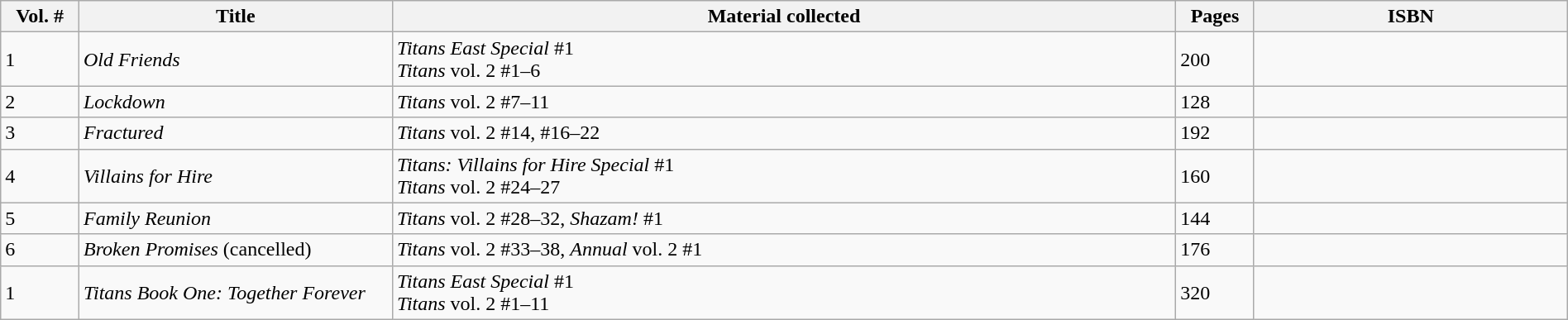<table class="wikitable" style="width:100%;">
<tr>
<th style="width:5%;">Vol. #</th>
<th style="width:20%;">Title</th>
<th style="width:50%;">Material collected</th>
<th style="width:5%;">Pages</th>
<th style="width:20%;">ISBN</th>
</tr>
<tr>
<td>1</td>
<td><em>Old Friends</em></td>
<td><em>Titans East Special</em> #1<br><em>Titans</em> vol. 2 #1–6</td>
<td>200</td>
<td></td>
</tr>
<tr>
<td>2</td>
<td><em>Lockdown</em></td>
<td><em>Titans</em> vol. 2 #7–11</td>
<td>128</td>
<td></td>
</tr>
<tr>
<td>3</td>
<td><em>Fractured</em></td>
<td><em>Titans</em> vol. 2 #14, #16–22</td>
<td>192</td>
<td></td>
</tr>
<tr>
<td>4</td>
<td><em>Villains for Hire</em></td>
<td><em>Titans: Villains for Hire Special</em> #1<br><em>Titans</em> vol. 2 #24–27</td>
<td>160</td>
<td></td>
</tr>
<tr>
<td>5</td>
<td><em>Family Reunion</em></td>
<td><em>Titans</em> vol. 2 #28–32, <em>Shazam!</em> #1</td>
<td>144</td>
<td></td>
</tr>
<tr>
<td>6</td>
<td><em>Broken Promises</em> (cancelled)</td>
<td><em>Titans</em> vol. 2 #33–38, <em>Annual</em> vol. 2 #1</td>
<td>176</td>
<td></td>
</tr>
<tr>
<td>1</td>
<td><em>Titans Book One: Together Forever</em></td>
<td><em>Titans East Special</em> #1<br><em>Titans</em> vol. 2 #1–11</td>
<td>320</td>
<td></td>
</tr>
</table>
